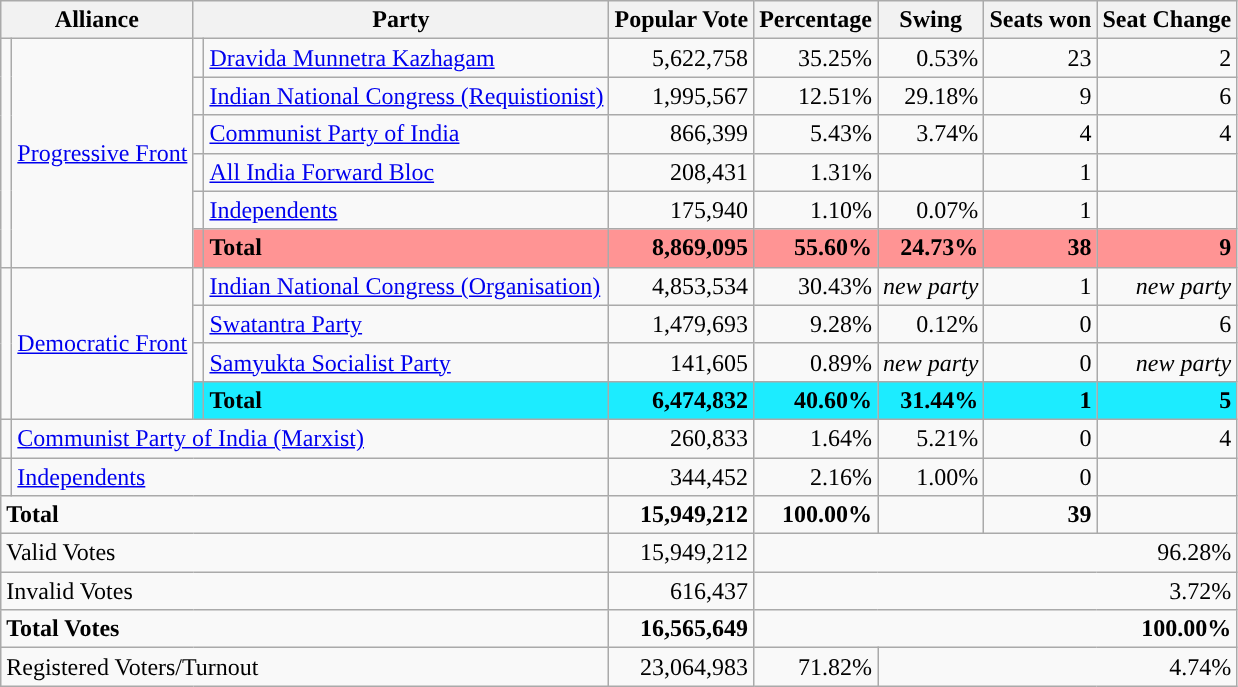<table class='wikitable'>
<tr>
<th colspan="2" align=centre>Alliance</th>
<th colspan="2" align=centre>Party</th>
<th align=centre>Popular Vote</th>
<th align=centre>Percentage</th>
<th align=centre>Swing</th>
<th align=centre>Seats won</th>
<th align=centre>Seat Change</th>
</tr>
<tr>
<td rowspan="6"></td>
<td rowspan="6"><a href='#'>Progressive Front</a></td>
<td></td>
<td><a href='#'>Dravida Munnetra Kazhagam</a></td>
<td align=right>5,622,758</td>
<td align=right>35.25%</td>
<td align=right>0.53%</td>
<td align=right>23</td>
<td align=right>2</td>
</tr>
<tr>
<td></td>
<td><a href='#'>Indian National Congress (Requistionist)</a></td>
<td align=right>1,995,567</td>
<td align=right>12.51%</td>
<td align=right>29.18%</td>
<td align=right>9</td>
<td align=right>6</td>
</tr>
<tr>
<td></td>
<td><a href='#'>Communist Party of India</a></td>
<td align=right>866,399</td>
<td align=right>5.43%</td>
<td align=right>3.74%</td>
<td align=right>4</td>
<td align=right>4</td>
</tr>
<tr>
<td></td>
<td><a href='#'>All India Forward Bloc</a></td>
<td align=right>208,431</td>
<td align=right>1.31%</td>
<td align=right></td>
<td align=right>1</td>
<td align=right></td>
</tr>
<tr>
<td></td>
<td><a href='#'>Independents</a></td>
<td align=right>175,940</td>
<td align=right>1.10%</td>
<td align=right>0.07%</td>
<td align=right>1</td>
<td align=right></td>
</tr>
<tr>
<td style="background:#FF9494"></td>
<td style="background:#FF9494" align=left><strong>Total</strong></td>
<td style="background:#FF9494" align=right><strong>8,869,095</strong></td>
<td style="background:#FF9494" align=right><strong>55.60%</strong></td>
<td style="background:#FF9494" align=right><strong>24.73%</strong></td>
<td style="background:#FF9494" align=right><strong>38</strong></td>
<td style="background:#FF9494" align=right><strong>9</strong></td>
</tr>
<tr>
<td rowspan="4"></td>
<td rowspan="4"><a href='#'>Democratic Front</a></td>
<td></td>
<td><a href='#'>Indian National Congress (Organisation)</a></td>
<td align=right>4,853,534</td>
<td align=right>30.43%</td>
<td align=right><em>new party</em></td>
<td align=right>1</td>
<td align=right><em>new party</em></td>
</tr>
<tr>
<td></td>
<td><a href='#'>Swatantra Party</a></td>
<td align=right>1,479,693</td>
<td align=right>9.28%</td>
<td align=right>0.12%</td>
<td align=right>0</td>
<td align=right>6</td>
</tr>
<tr>
<td></td>
<td><a href='#'>Samyukta Socialist Party</a></td>
<td align=right>141,605</td>
<td align=right>0.89%</td>
<td align=right><em>new party</em></td>
<td align=right>0</td>
<td align=right><em>new party</em></td>
</tr>
<tr>
<td style="background:#1CECFF"></td>
<td style="background:#1CECFF" align=left><strong>Total</strong></td>
<td style="background:#1CECFF" align=right><strong>6,474,832</strong></td>
<td style="background:#1CECFF" align=right><strong>40.60%</strong></td>
<td style="background:#1CECFF" align=right><strong>31.44%</strong></td>
<td style="background:#1CECFF" align=right><strong>1</strong></td>
<td style="background:#1CECFF" align=right><strong>5</strong></td>
</tr>
<tr>
<td></td>
<td colspan="3" align=left><a href='#'>Communist Party of India (Marxist)</a></td>
<td align=right>260,833</td>
<td align=right>1.64%</td>
<td align=right>5.21%</td>
<td align=right>0</td>
<td align=right>4</td>
</tr>
<tr>
<td></td>
<td colspan="3" align=left><a href='#'>Independents</a></td>
<td align=right>344,452</td>
<td align=right>2.16%</td>
<td align=right>1.00%</td>
<td align=right>0</td>
<td align=right></td>
</tr>
<tr>
<td colspan="4" align=left><strong>Total</strong></td>
<td align=right><strong>15,949,212</strong></td>
<td align=right><strong>100.00%</strong></td>
<td align=right></td>
<td align=right><strong>39</strong></td>
<td align=right></td>
</tr>
<tr>
<td colspan="4" align=left>Valid Votes</td>
<td align=right>15,949,212</td>
<td colspan="4" align=right>96.28%</td>
</tr>
<tr>
<td colspan="4" align=left>Invalid Votes</td>
<td align=right>616,437</td>
<td colspan="4" align=right>3.72%</td>
</tr>
<tr>
<td colspan="4" align=left><strong>Total Votes</strong></td>
<td align=right><strong>16,565,649</strong></td>
<td colspan="4" align=right><strong>100.00%</strong></td>
</tr>
<tr>
<td colspan="4" align=left>Registered Voters/Turnout</td>
<td align=right>23,064,983</td>
<td align=right>71.82%</td>
<td colspan="3" align=right>4.74%</td>
</tr>
</table>
